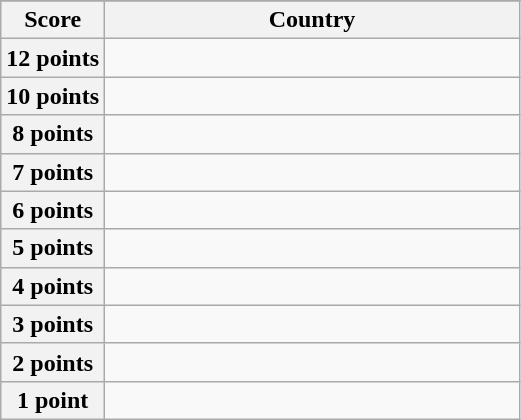<table class="wikitable">
<tr>
</tr>
<tr>
<th scope="col" width="20%">Score</th>
<th scope="col">Country</th>
</tr>
<tr>
<th scope="row">12 points</th>
<td></td>
</tr>
<tr>
<th scope="row">10 points</th>
<td></td>
</tr>
<tr>
<th scope="row">8 points</th>
<td></td>
</tr>
<tr>
<th scope="row">7 points</th>
<td></td>
</tr>
<tr>
<th scope="row">6 points</th>
<td></td>
</tr>
<tr>
<th scope="row">5 points</th>
<td></td>
</tr>
<tr>
<th scope="row">4 points</th>
<td></td>
</tr>
<tr>
<th scope="row">3 points</th>
<td></td>
</tr>
<tr>
<th scope="row">2 points</th>
<td></td>
</tr>
<tr>
<th scope="row">1 point</th>
<td></td>
</tr>
</table>
